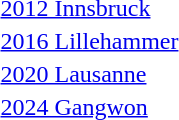<table>
<tr>
<td><a href='#'>2012 Innsbruck</a><br></td>
<td></td>
<td></td>
<td></td>
</tr>
<tr>
<td><a href='#'>2016 Lillehammer</a><br></td>
<td></td>
<td></td>
<td></td>
</tr>
<tr>
<td><a href='#'>2020 Lausanne</a><br></td>
<td></td>
<td></td>
<td></td>
</tr>
<tr>
<td><a href='#'>2024 Gangwon</a><br></td>
<td></td>
<td></td>
<td></td>
</tr>
</table>
